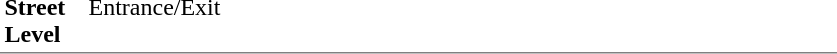<table border=0 cellspacing=0 cellpadding=3>
<tr>
<td style="border-bottom:solid 1px gray;" width=50 rowspan=10 valign=top><strong>Street Level</strong></td>
</tr>
<tr>
<td style="border-bottom:solid 1px gray;" width=100 rowspan=2 valign=top>Entrance/Exit</td>
<td style="border-bottom:solid 1px gray;" width=390 rowspan=2 valign=top></td>
</tr>
</table>
